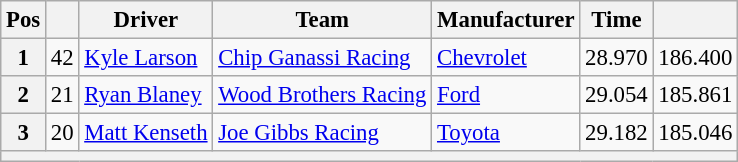<table class="wikitable" style="font-size:95%">
<tr>
<th>Pos</th>
<th></th>
<th>Driver</th>
<th>Team</th>
<th>Manufacturer</th>
<th>Time</th>
<th></th>
</tr>
<tr>
<th>1</th>
<td>42</td>
<td><a href='#'>Kyle Larson</a></td>
<td><a href='#'>Chip Ganassi Racing</a></td>
<td><a href='#'>Chevrolet</a></td>
<td>28.970</td>
<td>186.400</td>
</tr>
<tr>
<th>2</th>
<td>21</td>
<td><a href='#'>Ryan Blaney</a></td>
<td><a href='#'>Wood Brothers Racing</a></td>
<td><a href='#'>Ford</a></td>
<td>29.054</td>
<td>185.861</td>
</tr>
<tr>
<th>3</th>
<td>20</td>
<td><a href='#'>Matt Kenseth</a></td>
<td><a href='#'>Joe Gibbs Racing</a></td>
<td><a href='#'>Toyota</a></td>
<td>29.182</td>
<td>185.046</td>
</tr>
<tr>
<th colspan="7"></th>
</tr>
</table>
